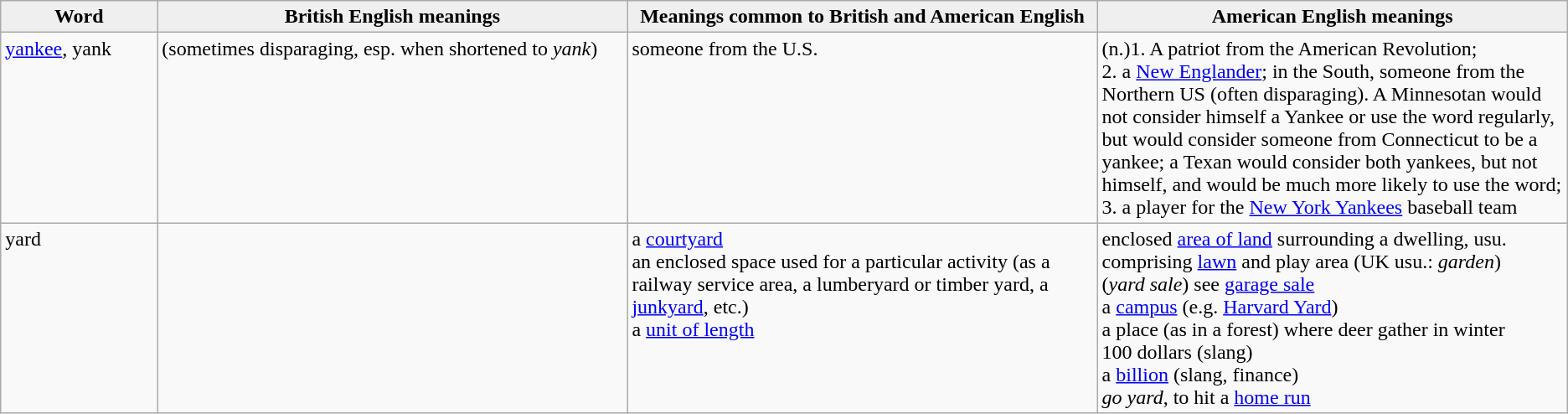<table class="wikitable">
<tr>
<th style="width:10%; background:#efefef;">Word</th>
<th style="width:30%; background:#efefef;">British English meanings</th>
<th style="width:30%; background:#efefef;">Meanings common to British and American English</th>
<th style="width:30%; background:#efefef;">American English meanings</th>
</tr>
<tr valign="top">
<td><a href='#'>yankee</a>, yank</td>
<td>(sometimes disparaging, esp. when shortened to <em>yank</em>)</td>
<td>someone from the U.S.</td>
<td>(n.)1. A patriot from the American Revolution;<br>2. a <a href='#'>New Englander</a>; in the South, someone from the Northern US (often disparaging). A Minnesotan would not consider himself a Yankee or use the word regularly, but would consider someone from Connecticut to be a yankee; a Texan would consider both yankees, but not himself, and would be much more likely to use the word; <br>3. a player for the <a href='#'>New York Yankees</a> baseball team</td>
</tr>
<tr valign="top">
<td>yard</td>
<td> </td>
<td>a <a href='#'>courtyard</a><br>an enclosed space used for a particular activity (as a railway service area, a lumberyard or timber yard, a <a href='#'>junkyard</a>, etc.)<br>a <a href='#'>unit of length</a></td>
<td>enclosed <a href='#'>area of land</a> surrounding a dwelling, usu. comprising <a href='#'>lawn</a> and play area (UK usu.: <em>garden</em>)<br>(<em>yard sale</em>) see <a href='#'>garage sale</a><br>a <a href='#'>campus</a> (e.g. <a href='#'>Harvard Yard</a>)<br>a place (as in a forest) where deer gather in winter<br>100 dollars (slang)<br>a <a href='#'>billion</a> (slang, finance)<br><em>go yard</em>, to hit a <a href='#'>home run</a></td>
</tr>
</table>
